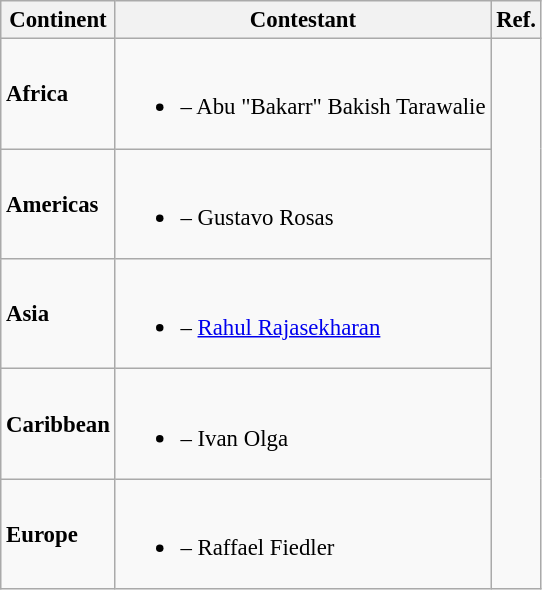<table class="wikitable sortable" style="font-size:95%;">
<tr>
<th>Continent</th>
<th>Contestant</th>
<th>Ref.</th>
</tr>
<tr>
<td><strong>Africa</strong></td>
<td><br><ul><li><strong></strong> – Abu "Bakarr" Bakish Tarawalie</li></ul></td>
<td rowspan="5"></td>
</tr>
<tr>
<td><strong>Americas</strong></td>
<td><br><ul><li><strong></strong> – Gustavo Rosas</li></ul></td>
</tr>
<tr>
<td><strong>Asia</strong></td>
<td><br><ul><li><strong></strong> – <a href='#'>Rahul Rajasekharan</a></li></ul></td>
</tr>
<tr>
<td><strong>Caribbean</strong></td>
<td><br><ul><li><strong></strong> – Ivan Olga</li></ul></td>
</tr>
<tr>
<td><strong>Europe</strong></td>
<td><br><ul><li><strong></strong> – Raffael Fiedler</li></ul></td>
</tr>
</table>
